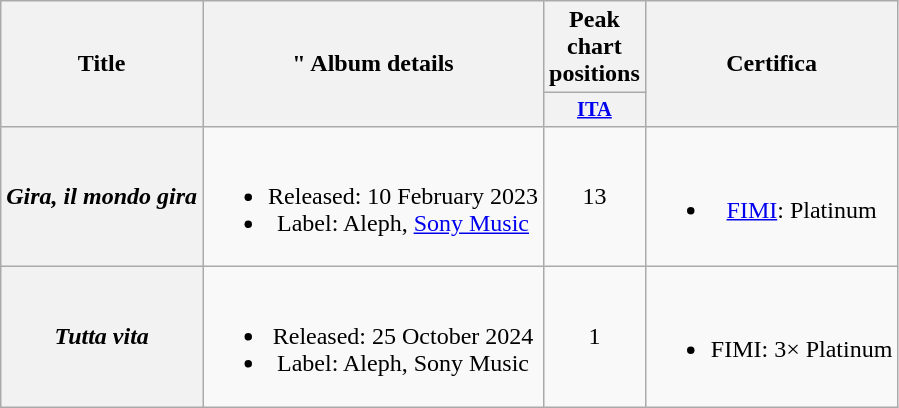<table class="wikitable plainrowheaders" style="text-align:center;">
<tr>
<th rowspan="2" scope="col">Title</th>
<th rowspan="2" scope="col">" Album details</th>
<th colspan="1" scope="col">Peak chart positions</th>
<th rowspan="2">Certifica</th>
</tr>
<tr>
<th scope="col" style="width:3em;font-size:85%;"><a href='#'>ITA</a><br></th>
</tr>
<tr>
<th scope="row"><em>Gira, il mondo gira</em><br></th>
<td><br><ul><li>Released: 10 February 2023</li><li>Label: Aleph, <a href='#'>Sony Music</a></li></ul></td>
<td>13</td>
<td><br><ul><li><a href='#'>FIMI</a>: Platinum</li></ul></td>
</tr>
<tr>
<th scope="row"><em>Tutta vita</em><br></th>
<td><br><ul><li>Released: 25 October 2024</li><li>Label: Aleph, Sony Music</li></ul></td>
<td>1</td>
<td><br><ul><li>FIMI: 3× Platinum</li></ul></td>
</tr>
</table>
